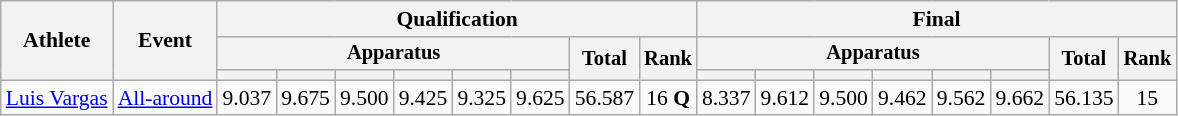<table class="wikitable" style="font-size:90%">
<tr>
<th rowspan=3>Athlete</th>
<th rowspan=3>Event</th>
<th colspan =8>Qualification</th>
<th colspan =8>Final</th>
</tr>
<tr style="font-size:95%">
<th colspan=6>Apparatus</th>
<th rowspan=2>Total</th>
<th rowspan=2>Rank</th>
<th colspan=6>Apparatus</th>
<th rowspan=2>Total</th>
<th rowspan=2>Rank</th>
</tr>
<tr style="font-size:95%">
<th></th>
<th></th>
<th></th>
<th></th>
<th></th>
<th></th>
<th></th>
<th></th>
<th></th>
<th></th>
<th></th>
<th></th>
</tr>
<tr align=center>
<td align=left><a href='#'>Luis Vargas</a></td>
<td align=left><a href='#'>All-around</a></td>
<td>9.037</td>
<td>9.675</td>
<td>9.500</td>
<td>9.425</td>
<td>9.325</td>
<td>9.625</td>
<td>56.587</td>
<td>16 <strong>Q</strong></td>
<td>8.337</td>
<td>9.612</td>
<td>9.500</td>
<td>9.462</td>
<td>9.562</td>
<td>9.662</td>
<td>56.135</td>
<td>15</td>
</tr>
</table>
